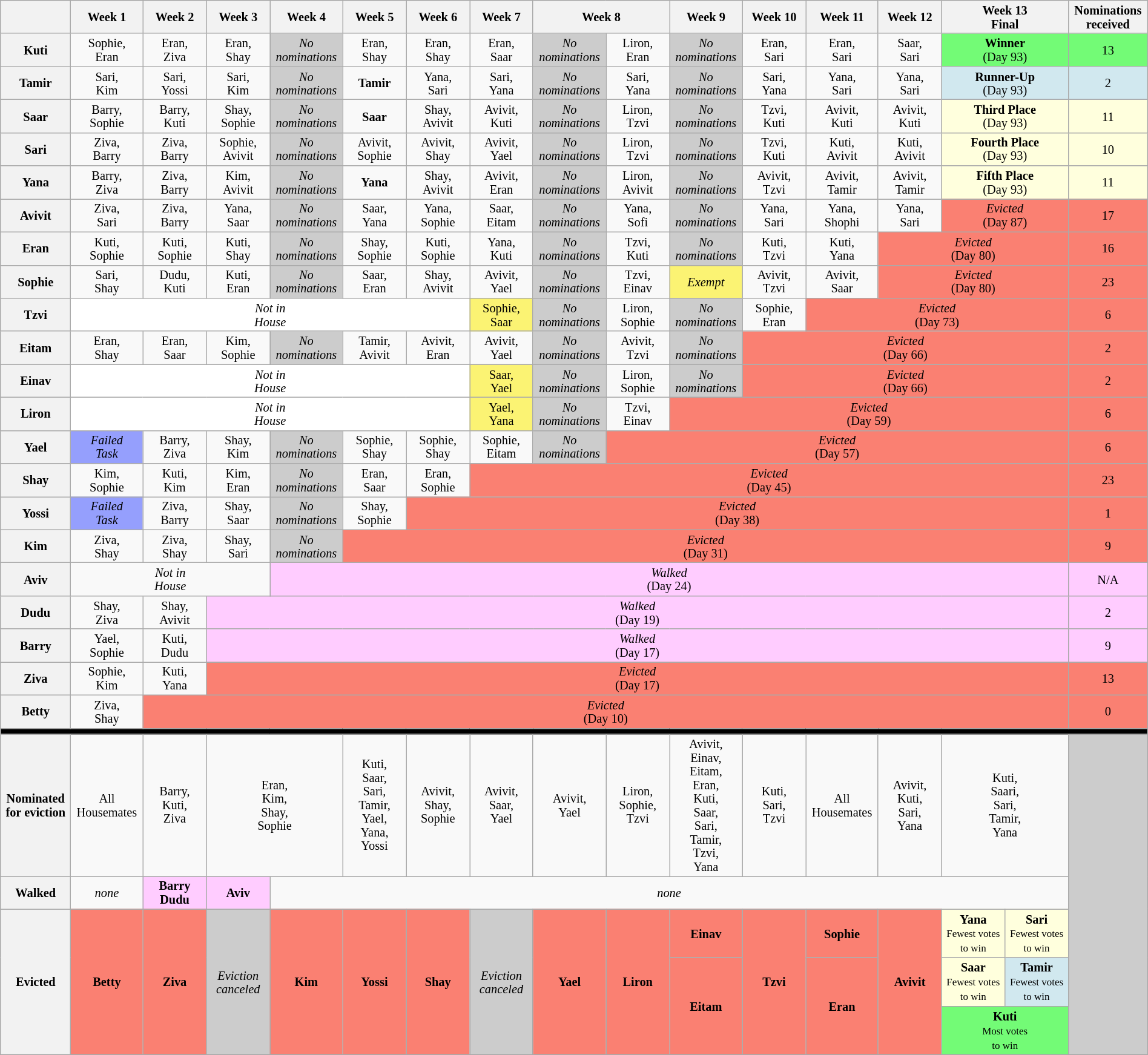<table class="wikitable" style="font-size:85%; width:100%; text-align:center; line-height:15px;">
<tr>
<th style="width: 5%;"></th>
<th style="width: 5%;">Week 1</th>
<th style="width: 5%;">Week 2</th>
<th style="width: 5%;">Week 3</th>
<th style="width: 5%;">Week 4</th>
<th style="width: 5%;">Week 5</th>
<th style="width: 5%;">Week 6</th>
<th style="width: 5%;">Week 7</th>
<th style="width: 10%;" colspan="2">Week 8</th>
<th style="width: 5%;">Week 9</th>
<th style="width: 5%;">Week 10</th>
<th style="width: 5%;">Week 11</th>
<th style="width: 5%;">Week 12</th>
<th style="width: 10%;" colspan="2">Week 13<br>Final</th>
<th style="width: 5%;">Nominations<br>received</th>
</tr>
<tr>
<th>Kuti</th>
<td>Sophie,<br>Eran</td>
<td>Eran,<br>Ziva</td>
<td>Eran,<br>Shay</td>
<td style="background:#CCCCCC;"><em>No<br>nominations</em></td>
<td>Eran,<br>Shay</td>
<td>Eran,<br>Shay</td>
<td>Eran,<br>Saar</td>
<td style="background:#CCCCCC;"><em>No<br>nominations</em></td>
<td>Liron,<br>Eran</td>
<td style="background:#CCCCCC;"><em>No<br>nominations</em></td>
<td>Eran,<br>Sari</td>
<td>Eran,<br>Sari</td>
<td>Saar,<br>Sari</td>
<td colspan="2" style="background:#73FB76"><strong>Winner</strong><br>(Day 93)</td>
<td style="background:#73FB76">13</td>
</tr>
<tr>
<th>Tamir</th>
<td>Sari,<br>Kim</td>
<td>Sari,<br>Yossi</td>
<td>Sari,<br>Kim</td>
<td style="background:#CCCCCC;"><em>No<br>nominations</em></td>
<td><strong>Tamir</strong></td>
<td>Yana,<br>Sari</td>
<td>Sari,<br>Yana</td>
<td style="background:#CCCCCC;"><em>No<br>nominations</em></td>
<td>Sari,<br>Yana</td>
<td style="background:#CCCCCC;"><em>No<br>nominations</em></td>
<td>Sari,<br>Yana</td>
<td>Yana,<br>Sari</td>
<td>Yana,<br>Sari</td>
<td colspan="2" style="background:#D1E8EF"><strong>Runner-Up</strong><br>(Day 93)</td>
<td style="background:#D1E8EF">2</td>
</tr>
<tr>
<th>Saar</th>
<td>Barry,<br>Sophie</td>
<td>Barry,<br>Kuti</td>
<td>Shay,<br>Sophie</td>
<td style="background:#CCCCCC;"><em>No<br>nominations</em></td>
<td><strong>Saar</strong></td>
<td>Shay,<br>Avivit</td>
<td>Avivit,<br>Kuti</td>
<td style="background:#CCCCCC;"><em>No<br>nominations</em></td>
<td>Liron,<br>Tzvi</td>
<td style="background:#CCCCCC;"><em>No<br>nominations</em></td>
<td>Tzvi,<br> Kuti</td>
<td>Avivit,<br>Kuti</td>
<td>Avivit,<br>Kuti</td>
<td colspan="2" style="background:#FFFFDD"><strong>Third Place</strong><br>(Day 93)</td>
<td style="background:#FFFFDD">11</td>
</tr>
<tr>
<th>Sari</th>
<td>Ziva,<br>Barry</td>
<td>Ziva,<br>Barry</td>
<td>Sophie,<br>Avivit</td>
<td style="background:#CCCCCC;"><em>No<br>nominations</em></td>
<td>Avivit,<br>Sophie</td>
<td>Avivit,<br>Shay</td>
<td>Avivit,<br> Yael</td>
<td style="background:#CCCCCC;"><em>No<br>nominations</em></td>
<td>Liron,<br>Tzvi</td>
<td style="background:#CCCCCC;"><em>No<br>nominations</em></td>
<td>Tzvi,<br>Kuti</td>
<td>Kuti,<br>Avivit</td>
<td>Kuti,<br>Avivit</td>
<td colspan="2" style="background:#FFFFDD"><strong>Fourth Place</strong><br>(Day 93)</td>
<td style="background:#FFFFDD">10</td>
</tr>
<tr>
<th>Yana</th>
<td>Barry,<br>Ziva</td>
<td>Ziva,<br>Barry</td>
<td>Kim,<br>Avivit</td>
<td style="background:#CCCCCC;"><em>No<br>nominations</em></td>
<td><strong>Yana</strong></td>
<td>Shay,<br>Avivit</td>
<td>Avivit,<br>Eran</td>
<td style="background:#CCCCCC;"><em>No<br>nominations</em></td>
<td>Liron,<br>Avivit</td>
<td style="background:#CCCCCC;"><em>No<br>nominations</em></td>
<td>Avivit,<br>Tzvi</td>
<td>Avivit,<br>Tamir</td>
<td>Avivit,<br>Tamir</td>
<td colspan="2" style="background:#FFFFDD"><strong>Fifth Place</strong><br>(Day 93)</td>
<td style="background:#FFFFDD">11</td>
</tr>
<tr>
<th>Avivit</th>
<td>Ziva,<br>Sari</td>
<td>Ziva,<br>Barry</td>
<td>Yana,<br>Saar</td>
<td style="background:#CCCCCC;"><em>No<br>nominations</em></td>
<td>Saar,<br>Yana</td>
<td>Yana,<br>Sophie</td>
<td>Saar,<br>Eitam</td>
<td style="background:#CCCCCC;"><em>No<br>nominations</em></td>
<td>Yana,<br>Sofi</td>
<td style="background:#CCCCCC;"><em>No<br>nominations</em></td>
<td>Yana,<br>Sari</td>
<td>Yana,<br>Shophi</td>
<td>Yana,<br>Sari</td>
<td style="background:#FA8072" colspan="2"><em>Evicted</em><br>(Day 87)</td>
<td style="background:#FA8072">17</td>
</tr>
<tr>
<th>Eran</th>
<td>Kuti,<br>Sophie</td>
<td>Kuti,<br>Sophie</td>
<td>Kuti,<br>Shay</td>
<td style="background:#CCCCCC;"><em>No<br>nominations</em></td>
<td>Shay,<br>Sophie</td>
<td>Kuti,<br>Sophie</td>
<td>Yana,<br>Kuti</td>
<td style="background:#CCCCCC;"><em>No<br>nominations</em></td>
<td>Tzvi,<br>Kuti</td>
<td style="background:#CCCCCC;"><em>No<br>nominations</em></td>
<td>Kuti,<br>Tzvi</td>
<td>Kuti,<br>Yana</td>
<td style="background:#FA8072" colspan="3"><em>Evicted</em><br>(Day 80)</td>
<td style="background:#FA8072">16</td>
</tr>
<tr>
<th>Sophie</th>
<td>Sari,<br>Shay</td>
<td>Dudu,<br>Kuti</td>
<td>Kuti,<br>Eran</td>
<td style="background:#CCCCCC;"><em>No<br>nominations</em></td>
<td>Saar,<br>Eran</td>
<td>Shay,<br>Avivit</td>
<td>Avivit,<br>Yael</td>
<td style="background:#CCCCCC;"><em>No<br>nominations</em></td>
<td>Tzvi,<br>Einav</td>
<td style="background:#FBF373;"><em>Exempt</em></td>
<td>Avivit,<br>Tzvi</td>
<td>Avivit,<br>Saar</td>
<td style="background:#FA8072" colspan="3"><em>Evicted</em><br>(Day 80)</td>
<td style="background:#FA8072">23</td>
</tr>
<tr>
<th>Tzvi</th>
<td colspan="6" style="background:white;"><em>Not in<br>House</em></td>
<td style="background:#FBF373;">Sophie,<br>Saar</td>
<td style="background:#CCCCCC;"><em>No<br>nominations</em></td>
<td>Liron,<br>Sophie</td>
<td style="background:#CCCCCC;"><em>No<br>nominations</em></td>
<td>Sophie,<br>Eran</td>
<td style="background:#FA8072" colspan="4"><em>Evicted</em><br>(Day 73)</td>
<td style="background:#FA8072">6</td>
</tr>
<tr>
<th>Eitam</th>
<td>Eran,<br>Shay</td>
<td>Eran,<br>Saar</td>
<td>Kim,<br>Sophie</td>
<td style="background:#CCCCCC;"><em>No<br>nominations</em></td>
<td>Tamir,<br>Avivit</td>
<td>Avivit,<br>Eran</td>
<td>Avivit,<br>Yael</td>
<td style="background:#CCCCCC;"><em>No<br>nominations</em></td>
<td>Avivit,<br> Tzvi</td>
<td style="background:#CCCCCC;"><em>No<br>nominations</em></td>
<td style="background:#FA8072" colspan="5"><em>Evicted</em><br>(Day 66)</td>
<td style="background:#FA8072">2</td>
</tr>
<tr>
<th>Einav</th>
<td colspan="6" style="background:white;"><em>Not in<br>House</em></td>
<td style="background:#FBF373;">Saar,<br>Yael</td>
<td style="background:#CCCCCC;"><em>No<br>nominations</em></td>
<td>Liron,<br> Sophie</td>
<td style="background:#CCCCCC;"><em>No<br>nominations</em></td>
<td style="background:#FA8072" colspan="5"><em>Evicted</em><br>(Day 66)</td>
<td style="background:#FA8072">2</td>
</tr>
<tr>
<th>Liron</th>
<td colspan="6" style="background:white;"><em>Not in<br>House</em></td>
<td style="background:#FBF373;">Yael,<br>Yana</td>
<td style="background:#CCCCCC;"><em>No<br>nominations</em></td>
<td>Tzvi,<br>Einav</td>
<td style="background:#FA8072" colspan="6"><em>Evicted</em><br>(Day 59)</td>
<td style="background:#FA8072">6</td>
</tr>
<tr>
<th>Yael</th>
<td style="background:#959FFD;"><em>Failed<br>Task</em></td>
<td>Barry,<br>Ziva</td>
<td>Shay,<br>Kim</td>
<td style="background:#CCCCCC;"><em>No<br>nominations</em></td>
<td>Sophie,<br>Shay</td>
<td>Sophie,<br>Shay</td>
<td>Sophie,<br>Eitam</td>
<td style="background:#CCCCCC;"><em>No<br>nominations</em></td>
<td style="background:#FA8072" colspan="7"><em>Evicted</em><br>(Day 57)</td>
<td style="background:#FA8072">6</td>
</tr>
<tr>
<th>Shay</th>
<td>Kim,<br>Sophie</td>
<td>Kuti,<br>Kim</td>
<td>Kim,<br>Eran</td>
<td style="background:#CCCCCC;"><em>No<br>nominations</em></td>
<td>Eran,<br>Saar</td>
<td>Eran,<br>Sophie</td>
<td style="background:#FA8072" colspan="9"><em>Evicted</em><br>(Day 45)</td>
<td style="background:#FA8072">23</td>
</tr>
<tr>
<th>Yossi</th>
<td style="background:#959FFD;"><em>Failed<br>Task</em></td>
<td>Ziva,<br>Barry</td>
<td>Shay,<br>Saar</td>
<td style="background:#CCCCCC;"><em>No<br>nominations</em></td>
<td>Shay,<br> Sophie</td>
<td style="background:#FA8072" colspan="10"><em>Evicted</em><br>(Day 38)</td>
<td style="background:#FA8072">1</td>
</tr>
<tr>
<th>Kim</th>
<td>Ziva,<br>Shay</td>
<td>Ziva,<br>Shay</td>
<td>Shay,<br>Sari</td>
<td style="background:#CCCCCC;"><em>No<br>nominations</em></td>
<td style="background:#FA8072" colspan="11"><em>Evicted</em><br>(Day 31)</td>
<td style="background:#FA8072">9</td>
</tr>
<tr>
<th>Aviv</th>
<td colspan="3"><em>Not in<br>House</em></td>
<td style="background:#ffccff" colspan="12"><em>Walked</em><br>(Day 24)</td>
<td style="background:#ffccff">N/A</td>
</tr>
<tr>
<th>Dudu</th>
<td>Shay,<br>Ziva</td>
<td>Shay,<br>Avivit</td>
<td style="background:#ffccff" colspan="13"><em>Walked</em><br>(Day 19)</td>
<td style="background:#ffccff">2</td>
</tr>
<tr>
<th>Barry</th>
<td>Yael,<br>Sophie</td>
<td>Kuti,<br>Dudu</td>
<td style="background:#ffccff" colspan="13"><em>Walked</em><br>(Day 17)</td>
<td style="background:#ffccff">9</td>
</tr>
<tr>
<th>Ziva</th>
<td>Sophie,<br>Kim</td>
<td>Kuti,<br>Yana</td>
<td style="background:#FA8072" colspan="13"><em>Evicted</em><br>(Day 17)</td>
<td style="background:#FA8072">13</td>
</tr>
<tr>
<th>Betty</th>
<td>Ziva,<br>Shay</td>
<td style="background:#FA8072" colspan="14"><em>Evicted</em><br>(Day 10)</td>
<td style="background:#FA8072">0</td>
</tr>
<tr>
<td bgcolor=black colspan=17></td>
</tr>
<tr>
<th>Nominated<br>for eviction</th>
<td>All<br>Housemates</td>
<td>Barry,<br>Kuti,<br>Ziva</td>
<td colspan="2">Eran,<br>Kim,<br>Shay,<br>Sophie</td>
<td>Kuti,<br>Saar,<br>Sari,<br>Tamir,<br>Yael,<br>Yana,<br>Yossi</td>
<td>Avivit,<br>Shay,<br> Sophie</td>
<td>Avivit,<br>Saar,<br>Yael</td>
<td>Avivit,<br>Yael</td>
<td>Liron,<br>Sophie,<br>Tzvi</td>
<td>Avivit,<br>Einav,<br>Eitam,<br>Eran,<br>Kuti,<br>Saar,<br>Sari,<br>Tamir,<br>Tzvi,<br>Yana</td>
<td>Kuti,<br>Sari,<br>Tzvi</td>
<td>All<br>Housemates</td>
<td>Avivit,<br>Kuti,<br>Sari,<br>Yana</td>
<td colspan="2">Kuti,<br>Saari,<br>Sari,<br>Tamir,<br>Yana</td>
<td rowspan="6" style="background-color: #ccc;"></td>
</tr>
<tr>
<th>Walked</th>
<td><em>none</em></td>
<td style="background:#FFCCFF"><strong>Barry<br>Dudu</strong></td>
<td style="background:#FFCCFF"><strong>Aviv</strong></td>
<td colspan="12"><em>none</em></td>
</tr>
<tr>
<th rowspan="4">Evicted</th>
<td rowspan="4" style="background:#FA8072"><strong>Betty</strong></td>
<td rowspan="4" style="background:#FA8072"><strong>Ziva</strong></td>
<td rowspan="4" style="background-color: #ccc;"><em>Eviction<br>canceled</em></td>
<td rowspan="4" style="background:#FA8072"><strong>Kim</strong></td>
<td rowspan="4" style="background:#FA8072"><strong>Yossi</strong></td>
<td rowspan="4" style="background:#FA8072"><strong>Shay</strong></td>
<td rowspan="4" style="background-color: #ccc;"><em>Eviction<br>canceled</em></td>
<td rowspan="4" style="background:#FA8072"><strong>Yael</strong></td>
<td rowspan="4" style="background:#FA8072; width: 5%"><strong>Liron</strong></td>
<td rowspan="2" style="background:#FA8072"><strong>Einav</strong></td>
<td rowspan="4" style="background:#FA8072"><strong>Tzvi</strong></td>
<td rowspan="2" style="background:#FA8072"><strong>Sophie</strong></td>
<td rowspan="4" style="background:#FA8072"><strong>Avivit</strong></td>
<td style="background:#FFFFDD"><strong>Yana</strong><br><small>Fewest votes<br>to win</small></td>
<td style="background:#FFFFDD"><strong>Sari</strong><br><small>Fewest votes<br>to win</small></td>
</tr>
<tr>
<td rowspan="2" style="background:#FFFFDD"><strong>Saar</strong><br><small>Fewest votes<br>to win</small></td>
<td rowspan="2" style="background:#D1E8EF"><strong>Tamir</strong><br><small>Fewest votes<br>to win</small></td>
</tr>
<tr>
<td rowspan="2" style="background:#FA8072"><strong>Eitam</strong></td>
<td rowspan="2" style="background:#FA8072"><strong>Eran</strong></td>
</tr>
<tr>
<td colspan="2" style="background:#73FB76"><strong>Kuti</strong><br><small>Most votes<br>to win</small></td>
</tr>
</table>
